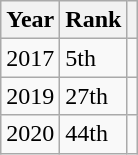<table class="wikitable sortable">
<tr>
<th>Year</th>
<th>Rank</th>
<th class="unsortable"></th>
</tr>
<tr>
<td>2017</td>
<td>5th</td>
<td></td>
</tr>
<tr>
<td>2019</td>
<td>27th</td>
<td></td>
</tr>
<tr>
<td>2020</td>
<td>44th</td>
<td></td>
</tr>
</table>
